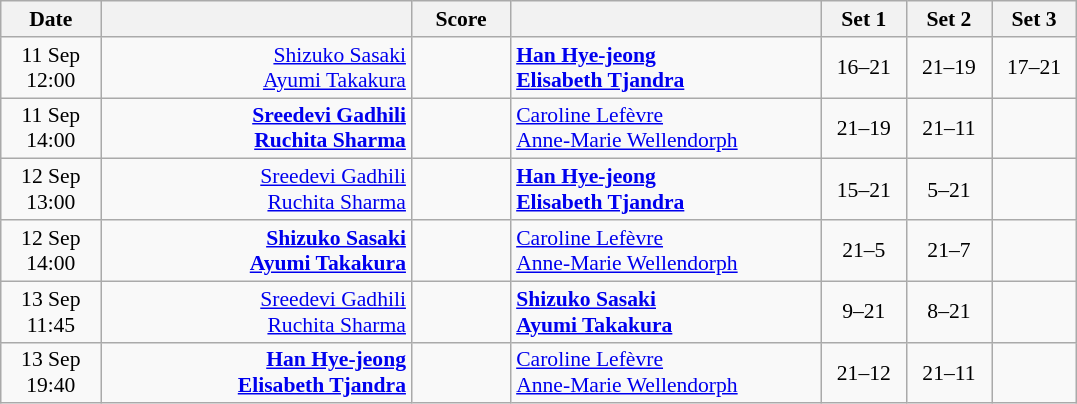<table class="wikitable" style="text-align: center; font-size:90%">
<tr>
<th width="60">Date</th>
<th align="right" width="200"></th>
<th width="60">Score</th>
<th align="left" width="200"></th>
<th width="50">Set 1</th>
<th width="50">Set 2</th>
<th width="50">Set 3</th>
</tr>
<tr>
<td>11 Sep<br>12:00</td>
<td align="right"><a href='#'>Shizuko Sasaki</a> <br><a href='#'>Ayumi Takakura</a> </td>
<td align="center"></td>
<td align="left"><strong> <a href='#'>Han Hye-jeong</a><br> <a href='#'>Elisabeth Tjandra</a></strong></td>
<td>16–21</td>
<td>21–19</td>
<td>17–21</td>
</tr>
<tr>
<td>11 Sep<br>14:00</td>
<td align="right"><strong><a href='#'>Sreedevi Gadhili</a> <br><a href='#'>Ruchita Sharma</a> </strong></td>
<td align="center"></td>
<td align="left"> <a href='#'>Caroline Lefèvre</a><br> <a href='#'>Anne-Marie Wellendorph</a></td>
<td>21–19</td>
<td>21–11</td>
<td></td>
</tr>
<tr>
<td>12 Sep<br>13:00</td>
<td align="right"><a href='#'>Sreedevi Gadhili</a> <br><a href='#'>Ruchita Sharma</a> </td>
<td align="center"></td>
<td align="left"><strong> <a href='#'>Han Hye-jeong</a><br> <a href='#'>Elisabeth Tjandra</a></strong></td>
<td>15–21</td>
<td>5–21</td>
<td></td>
</tr>
<tr>
<td>12 Sep<br>14:00</td>
<td align="right"><strong><a href='#'>Shizuko Sasaki</a> <br><a href='#'>Ayumi Takakura</a> </strong></td>
<td align="center"></td>
<td align="left"> <a href='#'>Caroline Lefèvre</a><br> <a href='#'>Anne-Marie Wellendorph</a></td>
<td>21–5</td>
<td>21–7</td>
<td></td>
</tr>
<tr>
<td>13 Sep<br>11:45</td>
<td align="right"><a href='#'>Sreedevi Gadhili</a> <br><a href='#'>Ruchita Sharma</a> </td>
<td align="center"></td>
<td align="left"><strong> <a href='#'>Shizuko Sasaki</a><br> <a href='#'>Ayumi Takakura</a></strong></td>
<td>9–21</td>
<td>8–21</td>
<td></td>
</tr>
<tr>
<td>13 Sep<br>19:40</td>
<td align="right"><strong><a href='#'>Han Hye-jeong</a> <br><a href='#'>Elisabeth Tjandra</a> </strong></td>
<td align="center"></td>
<td align="left"> <a href='#'>Caroline Lefèvre</a><br> <a href='#'>Anne-Marie Wellendorph</a></td>
<td>21–12</td>
<td>21–11</td>
<td></td>
</tr>
</table>
